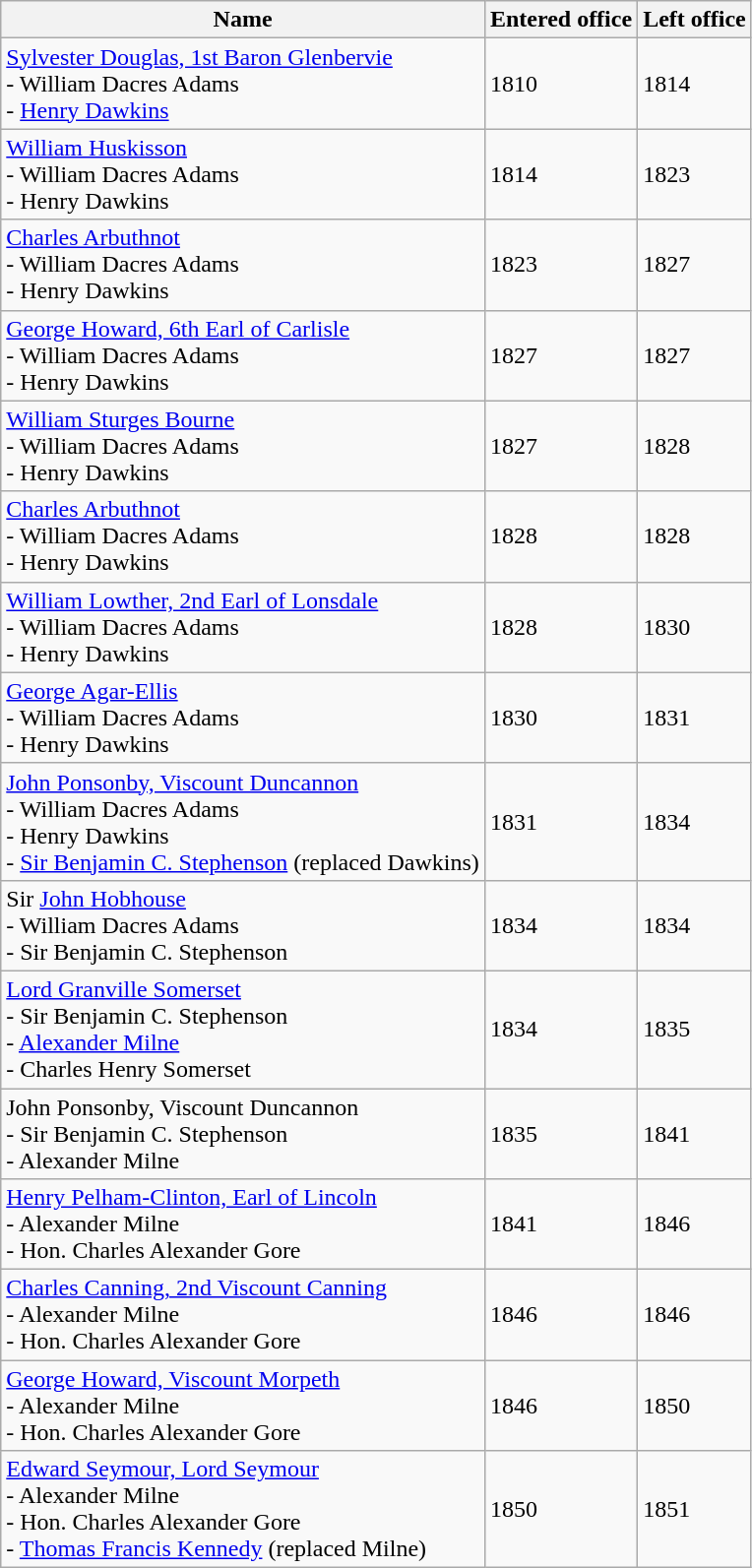<table class="wikitable" style="text-align:left">
<tr>
<th>Name</th>
<th>Entered office</th>
<th>Left office</th>
</tr>
<tr>
<td><a href='#'>Sylvester Douglas, 1st Baron Glenbervie</a> <br> - William Dacres Adams <br> - <a href='#'>Henry Dawkins</a></td>
<td>1810</td>
<td>1814</td>
</tr>
<tr>
<td><a href='#'>William Huskisson</a> <br> - William Dacres Adams <br> - Henry Dawkins</td>
<td>1814</td>
<td>1823</td>
</tr>
<tr>
<td><a href='#'>Charles Arbuthnot</a> <br> - William Dacres Adams <br> - Henry Dawkins</td>
<td>1823</td>
<td>1827</td>
</tr>
<tr>
<td><a href='#'>George Howard, 6th Earl of Carlisle</a> <br> - William Dacres Adams <br> - Henry Dawkins</td>
<td>1827</td>
<td>1827</td>
</tr>
<tr>
<td><a href='#'>William Sturges Bourne</a> <br> - William Dacres Adams <br> - Henry Dawkins</td>
<td>1827</td>
<td>1828</td>
</tr>
<tr>
<td><a href='#'>Charles Arbuthnot</a> <br> - William Dacres Adams <br> - Henry Dawkins</td>
<td>1828</td>
<td>1828</td>
</tr>
<tr>
<td><a href='#'>William Lowther, 2nd Earl of Lonsdale</a> <br> - William Dacres Adams <br> - Henry Dawkins</td>
<td>1828</td>
<td>1830</td>
</tr>
<tr>
<td><a href='#'>George Agar-Ellis</a> <br> - William Dacres Adams <br> - Henry Dawkins</td>
<td>1830</td>
<td>1831</td>
</tr>
<tr>
<td><a href='#'>John Ponsonby, Viscount Duncannon</a> <br> - William Dacres Adams <br> - Henry Dawkins <br> - <a href='#'>Sir Benjamin C. Stephenson</a> (replaced Dawkins)</td>
<td>1831</td>
<td>1834</td>
</tr>
<tr>
<td>Sir <a href='#'>John Hobhouse</a> <br> - William Dacres Adams <br> - Sir Benjamin C. Stephenson</td>
<td>1834</td>
<td>1834</td>
</tr>
<tr>
<td><a href='#'>Lord Granville Somerset</a> <br> - Sir Benjamin C. Stephenson <br> - <a href='#'>Alexander Milne</a> <br> - Charles Henry Somerset</td>
<td>1834</td>
<td>1835</td>
</tr>
<tr>
<td>John Ponsonby, Viscount Duncannon <br> - Sir Benjamin C. Stephenson <br> - Alexander Milne</td>
<td>1835</td>
<td>1841</td>
</tr>
<tr>
<td><a href='#'>Henry Pelham-Clinton, Earl of Lincoln</a> <br> - Alexander Milne <br> - Hon. Charles Alexander Gore</td>
<td>1841</td>
<td>1846</td>
</tr>
<tr>
<td><a href='#'>Charles Canning, 2nd Viscount Canning</a> <br> - Alexander Milne <br> - Hon. Charles Alexander Gore</td>
<td>1846</td>
<td>1846</td>
</tr>
<tr>
<td><a href='#'>George Howard, Viscount Morpeth</a> <br> - Alexander Milne <br> - Hon. Charles Alexander Gore</td>
<td>1846</td>
<td>1850</td>
</tr>
<tr>
<td><a href='#'>Edward Seymour, Lord Seymour</a> <br> - Alexander Milne <br> - Hon. Charles Alexander Gore <br> - <a href='#'>Thomas Francis Kennedy</a> (replaced Milne)</td>
<td>1850</td>
<td>1851</td>
</tr>
</table>
